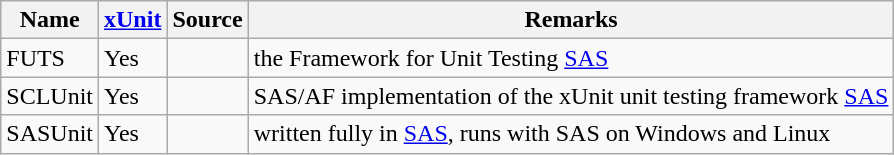<table class="wikitable sortable">
<tr>
<th>Name</th>
<th><a href='#'>xUnit</a></th>
<th>Source</th>
<th>Remarks</th>
</tr>
<tr>
<td>FUTS</td>
<td>Yes</td>
<td></td>
<td>the Framework for Unit Testing <a href='#'>SAS</a></td>
</tr>
<tr>
<td>SCLUnit</td>
<td>Yes</td>
<td></td>
<td>SAS/AF implementation of the xUnit unit testing framework <a href='#'>SAS</a></td>
</tr>
<tr>
<td>SASUnit</td>
<td>Yes</td>
<td></td>
<td>written fully in <a href='#'>SAS</a>, runs with SAS on Windows and Linux</td>
</tr>
</table>
